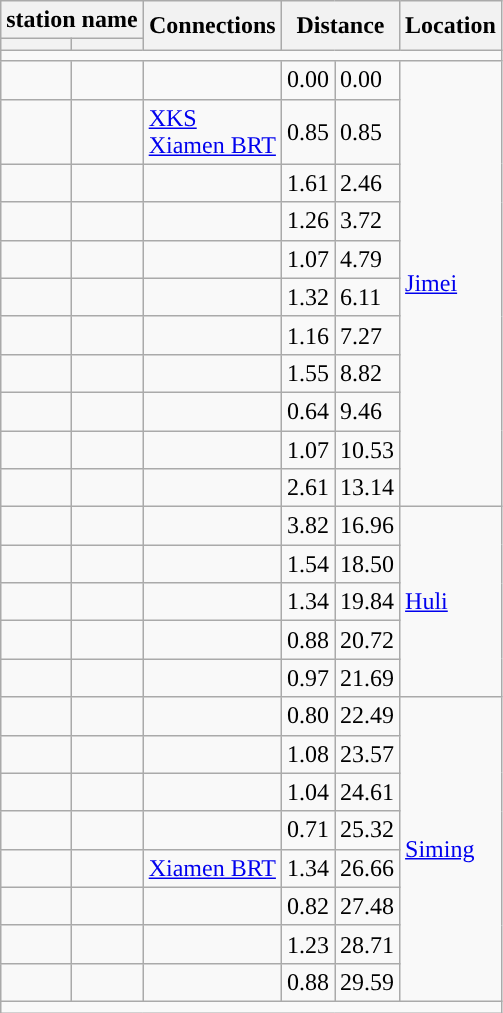<table class="wikitable">
<tr>
<th colspan="2">station name</th>
<th rowspan="2">Connections</th>
<th colspan="2" rowspan="2">Distance<br></th>
<th rowspan="2">Location</th>
</tr>
<tr>
<th></th>
<th></th>
</tr>
<tr style="background:#">
<td colspan = "7"></td>
</tr>
<tr>
<td></td>
<td></td>
<td></td>
<td>0.00</td>
<td>0.00</td>
<td rowspan="11"><a href='#'>Jimei</a></td>
</tr>
<tr>
<td></td>
<td></td>
<td> <a href='#'>XKS</a><br><a href='#'>Xiamen BRT</a></td>
<td>0.85</td>
<td>0.85</td>
</tr>
<tr>
<td></td>
<td></td>
<td></td>
<td>1.61</td>
<td>2.46</td>
</tr>
<tr>
<td></td>
<td></td>
<td></td>
<td>1.26</td>
<td>3.72</td>
</tr>
<tr>
<td></td>
<td></td>
<td></td>
<td>1.07</td>
<td>4.79</td>
</tr>
<tr>
<td></td>
<td></td>
<td></td>
<td>1.32</td>
<td>6.11</td>
</tr>
<tr>
<td></td>
<td></td>
<td></td>
<td>1.16</td>
<td>7.27</td>
</tr>
<tr>
<td></td>
<td></td>
<td></td>
<td>1.55</td>
<td>8.82</td>
</tr>
<tr>
<td></td>
<td></td>
<td></td>
<td>0.64</td>
<td>9.46</td>
</tr>
<tr>
<td></td>
<td></td>
<td></td>
<td>1.07</td>
<td>10.53</td>
</tr>
<tr>
<td></td>
<td></td>
<td></td>
<td>2.61</td>
<td>13.14</td>
</tr>
<tr>
<td></td>
<td></td>
<td></td>
<td>3.82</td>
<td>16.96</td>
<td rowspan="5"><a href='#'>Huli</a></td>
</tr>
<tr>
<td></td>
<td></td>
<td></td>
<td>1.54</td>
<td>18.50</td>
</tr>
<tr>
<td></td>
<td></td>
<td></td>
<td>1.34</td>
<td>19.84</td>
</tr>
<tr>
<td></td>
<td></td>
<td></td>
<td>0.88</td>
<td>20.72</td>
</tr>
<tr>
<td></td>
<td></td>
<td></td>
<td>0.97</td>
<td>21.69</td>
</tr>
<tr>
<td></td>
<td></td>
<td></td>
<td>0.80</td>
<td>22.49</td>
<td rowspan="8"><a href='#'>Siming</a></td>
</tr>
<tr>
<td></td>
<td></td>
<td></td>
<td>1.08</td>
<td>23.57</td>
</tr>
<tr>
<td></td>
<td></td>
<td></td>
<td>1.04</td>
<td>24.61</td>
</tr>
<tr>
<td></td>
<td></td>
<td></td>
<td>0.71</td>
<td>25.32</td>
</tr>
<tr>
<td></td>
<td></td>
<td><a href='#'>Xiamen BRT</a></td>
<td>1.34</td>
<td>26.66</td>
</tr>
<tr>
<td></td>
<td></td>
<td></td>
<td>0.82</td>
<td>27.48</td>
</tr>
<tr>
<td></td>
<td></td>
<td></td>
<td>1.23</td>
<td>28.71</td>
</tr>
<tr>
<td></td>
<td></td>
<td></td>
<td>0.88</td>
<td>29.59</td>
</tr>
<tr style="background:#">
<td colspan = "7"></td>
</tr>
</table>
